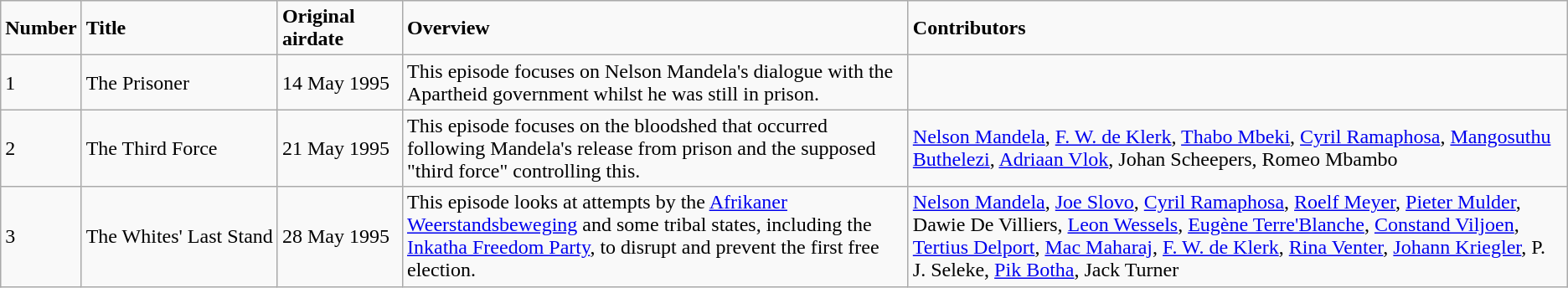<table class="wikitable" border="1">
<tr>
<td><strong>Number</strong></td>
<td><strong>Title</strong></td>
<td><strong>Original airdate</strong></td>
<td><strong>Overview</strong></td>
<td><strong>Contributors</strong></td>
</tr>
<tr>
<td>1</td>
<td>The Prisoner</td>
<td>14 May 1995</td>
<td>This episode focuses on Nelson Mandela's dialogue with the Apartheid government whilst he was still in prison.</td>
<td></td>
</tr>
<tr>
<td>2</td>
<td>The Third Force</td>
<td>21 May 1995</td>
<td>This episode focuses on the bloodshed that occurred following Mandela's release from prison and the supposed "third force" controlling this.</td>
<td><a href='#'>Nelson Mandela</a>, <a href='#'>F. W. de Klerk</a>, <a href='#'>Thabo Mbeki</a>, <a href='#'>Cyril Ramaphosa</a>, <a href='#'>Mangosuthu Buthelezi</a>, <a href='#'>Adriaan Vlok</a>, Johan Scheepers, Romeo Mbambo</td>
</tr>
<tr>
<td>3</td>
<td nowrap=nowrap>The Whites' Last Stand</td>
<td nowrap=nowrap>28 May 1995</td>
<td>This episode looks at attempts by the <a href='#'>Afrikaner Weerstandsbeweging</a> and some tribal states, including the <a href='#'>Inkatha Freedom Party</a>, to disrupt and prevent the first free election.</td>
<td><a href='#'>Nelson Mandela</a>, <a href='#'>Joe Slovo</a>, <a href='#'>Cyril Ramaphosa</a>, <a href='#'>Roelf Meyer</a>, <a href='#'>Pieter Mulder</a>, Dawie De Villiers, <a href='#'>Leon Wessels</a>, <a href='#'>Eugène Terre'Blanche</a>, <a href='#'>Constand Viljoen</a>, <a href='#'>Tertius Delport</a>, <a href='#'>Mac Maharaj</a>, <a href='#'>F. W. de Klerk</a>, <a href='#'>Rina Venter</a>, <a href='#'>Johann Kriegler</a>, P. J. Seleke, <a href='#'>Pik Botha</a>, Jack Turner</td>
</tr>
</table>
